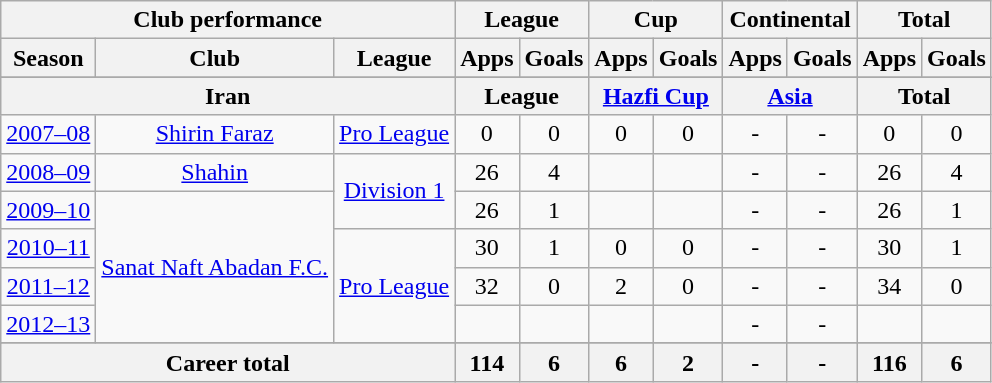<table class="wikitable" style="text-align:center">
<tr>
<th colspan=3>Club performance</th>
<th colspan=2>League</th>
<th colspan=2>Cup</th>
<th colspan=2>Continental</th>
<th colspan=2>Total</th>
</tr>
<tr>
<th>Season</th>
<th>Club</th>
<th>League</th>
<th>Apps</th>
<th>Goals</th>
<th>Apps</th>
<th>Goals</th>
<th>Apps</th>
<th>Goals</th>
<th>Apps</th>
<th>Goals</th>
</tr>
<tr>
</tr>
<tr>
<th colspan=3>Iran</th>
<th colspan=2>League</th>
<th colspan=2><a href='#'>Hazfi Cup</a></th>
<th colspan=2><a href='#'>Asia</a></th>
<th colspan=2>Total</th>
</tr>
<tr>
<td><a href='#'>2007–08</a></td>
<td rowspan="1"><a href='#'>Shirin Faraz</a></td>
<td><a href='#'>Pro League</a></td>
<td>0</td>
<td>0</td>
<td>0</td>
<td>0</td>
<td>-</td>
<td>-</td>
<td>0</td>
<td>0</td>
</tr>
<tr>
<td><a href='#'>2008–09</a></td>
<td><a href='#'>Shahin</a></td>
<td rowspan="2"><a href='#'>Division 1</a></td>
<td>26</td>
<td>4</td>
<td></td>
<td></td>
<td>-</td>
<td>-</td>
<td>26</td>
<td>4</td>
</tr>
<tr>
<td><a href='#'>2009–10</a></td>
<td rowspan="4"><a href='#'>Sanat Naft Abadan F.C.</a></td>
<td>26</td>
<td>1</td>
<td></td>
<td></td>
<td>-</td>
<td>-</td>
<td>26</td>
<td>1</td>
</tr>
<tr>
<td><a href='#'>2010–11</a></td>
<td rowspan="3"><a href='#'>Pro League</a></td>
<td>30</td>
<td>1</td>
<td>0</td>
<td>0</td>
<td>-</td>
<td>-</td>
<td>30</td>
<td>1</td>
</tr>
<tr>
<td><a href='#'>2011–12</a></td>
<td>32</td>
<td>0</td>
<td>2</td>
<td>0</td>
<td>-</td>
<td>-</td>
<td>34</td>
<td>0</td>
</tr>
<tr>
<td><a href='#'>2012–13</a></td>
<td></td>
<td></td>
<td></td>
<td></td>
<td>-</td>
<td>-</td>
<td></td>
<td></td>
</tr>
<tr>
</tr>
<tr>
<th colspan=3>Career total</th>
<th>114</th>
<th>6</th>
<th>6</th>
<th>2</th>
<th>-</th>
<th>-</th>
<th>116</th>
<th>6</th>
</tr>
</table>
